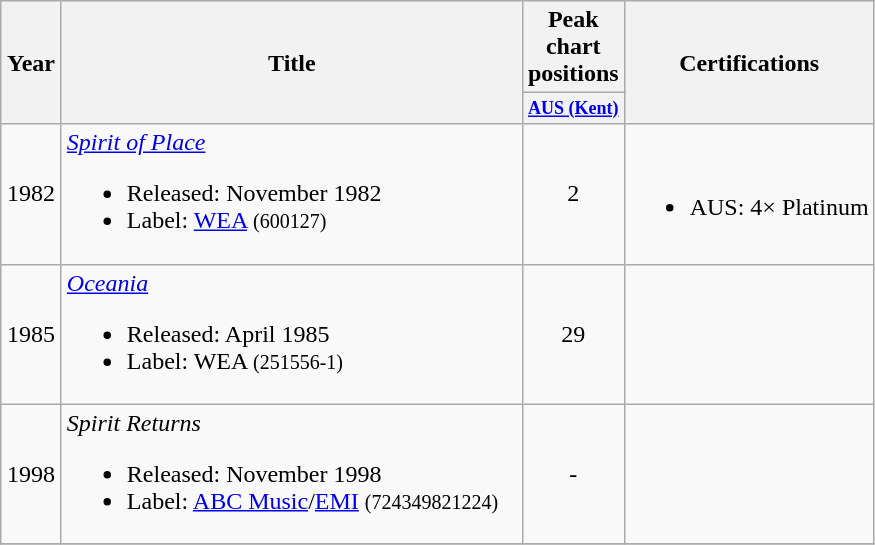<table class="wikitable">
<tr>
<th rowspan="2" width="33">Year</th>
<th rowspan="2" width="300">Title</th>
<th colspan="1">Peak chart positions</th>
<th rowspan="2">Certifications</th>
</tr>
<tr>
<th style="width:3em;font-size:75%"><a href='#'>AUS (Kent)</a></th>
</tr>
<tr>
<td align="center">1982</td>
<td><em><a href='#'>Spirit of Place</a></em><br><ul><li>Released: November 1982</li><li>Label: <a href='#'>WEA</a> <small>(600127)</small></li></ul></td>
<td align="center">2</td>
<td><br><ul><li>AUS: 4× Platinum</li></ul></td>
</tr>
<tr>
<td align="center">1985</td>
<td><em><a href='#'>Oceania</a></em><br><ul><li>Released: April 1985</li><li>Label: WEA <small>(251556-1)</small></li></ul></td>
<td align="center">29</td>
<td></td>
</tr>
<tr>
<td align="center">1998</td>
<td><em>Spirit Returns</em><br><ul><li>Released: November 1998</li><li>Label: <a href='#'>ABC Music</a>/<a href='#'>EMI</a> <small>(724349821224)</small></li></ul></td>
<td align="center">-</td>
<td></td>
</tr>
<tr>
</tr>
</table>
